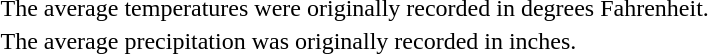<table>
<tr>
<td>The average temperatures were originally recorded in degrees Fahrenheit.</td>
</tr>
<tr>
<td>The average precipitation was originally recorded in inches.</td>
</tr>
</table>
